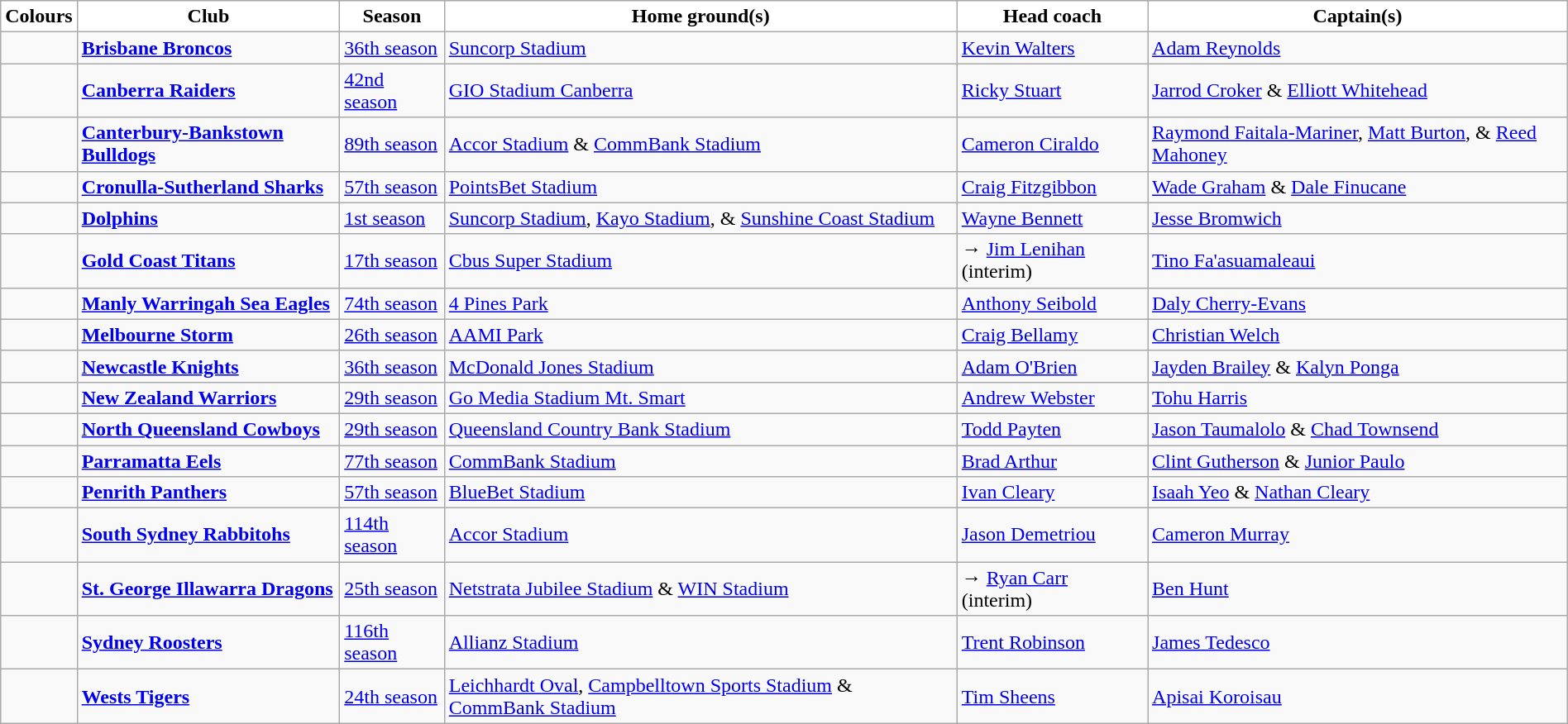<table class="wikitable" style="width:100%; text-align:left">
<tr>
<th style="background:white">Colours</th>
<th style="background:white">Club</th>
<th style="background:white">Season</th>
<th style="background:white">Home ground(s)</th>
<th style="background:white">Head coach</th>
<th style="background:white">Captain(s)</th>
</tr>
<tr>
<td><div>  </div></td>
<td><strong><a href='#'>Brisbane Broncos</a></strong></td>
<td><a href='#'>36th season</a></td>
<td><a href='#'>Suncorp Stadium</a></td>
<td><a href='#'>Kevin Walters</a></td>
<td><a href='#'>Adam Reynolds</a></td>
</tr>
<tr>
<td><div>  </div></td>
<td><strong><a href='#'>Canberra Raiders</a></strong></td>
<td><a href='#'>42nd season</a></td>
<td><a href='#'>GIO Stadium Canberra</a></td>
<td><a href='#'>Ricky Stuart</a></td>
<td><a href='#'>Jarrod Croker</a> & <a href='#'>Elliott Whitehead</a></td>
</tr>
<tr>
<td><div>  </div></td>
<td><strong><a href='#'>Canterbury-Bankstown Bulldogs</a></strong></td>
<td><a href='#'>89th season</a></td>
<td><a href='#'>Accor Stadium</a> & <a href='#'>CommBank Stadium</a></td>
<td><a href='#'>Cameron Ciraldo</a></td>
<td><a href='#'>Raymond Faitala-Mariner</a>, <a href='#'>Matt Burton</a>, & <a href='#'>Reed Mahoney</a></td>
</tr>
<tr>
<td><div>  </div></td>
<td><strong><a href='#'>Cronulla-Sutherland Sharks</a></strong></td>
<td><a href='#'>57th season</a></td>
<td><a href='#'>PointsBet Stadium</a></td>
<td><a href='#'>Craig Fitzgibbon</a></td>
<td><a href='#'>Wade Graham</a> & <a href='#'>Dale Finucane</a></td>
</tr>
<tr>
<td><div>  </div></td>
<td><strong><a href='#'>Dolphins</a></strong></td>
<td><a href='#'>1st season</a></td>
<td><a href='#'>Suncorp Stadium</a>, <a href='#'>Kayo Stadium</a>, & <a href='#'>Sunshine Coast Stadium</a></td>
<td><a href='#'>Wayne Bennett</a></td>
<td><a href='#'>Jesse Bromwich</a></td>
</tr>
<tr>
<td><div>  </div></td>
<td><strong><a href='#'>Gold Coast Titans</a></strong></td>
<td><a href='#'>17th season</a></td>
<td><a href='#'>Cbus Super Stadium</a></td>
<td> → <a href='#'>Jim Lenihan</a> (interim)</td>
<td><a href='#'>Tino Fa'asuamaleaui</a></td>
</tr>
<tr>
<td><div>  </div></td>
<td><strong><a href='#'>Manly Warringah Sea Eagles</a></strong></td>
<td><a href='#'>74th season</a></td>
<td><a href='#'>4 Pines Park</a></td>
<td><a href='#'>Anthony Seibold</a></td>
<td><a href='#'>Daly Cherry-Evans</a></td>
</tr>
<tr>
<td><div>  </div></td>
<td><strong><a href='#'>Melbourne Storm</a></strong></td>
<td><a href='#'>26th season</a></td>
<td><a href='#'>AAMI Park</a></td>
<td><a href='#'>Craig Bellamy</a></td>
<td><a href='#'>Christian Welch</a></td>
</tr>
<tr>
<td><div>  </div></td>
<td><strong><a href='#'>Newcastle Knights</a></strong></td>
<td><a href='#'>36th season</a></td>
<td><a href='#'>McDonald Jones Stadium</a></td>
<td><a href='#'>Adam O'Brien</a></td>
<td><a href='#'>Jayden Brailey</a> & <a href='#'>Kalyn Ponga</a></td>
</tr>
<tr>
<td><div>  </div></td>
<td><strong><a href='#'>New Zealand Warriors</a></strong></td>
<td><a href='#'>29th season</a></td>
<td><a href='#'>Go Media Stadium Mt. Smart</a></td>
<td><a href='#'>Andrew Webster</a></td>
<td><a href='#'>Tohu Harris</a></td>
</tr>
<tr>
<td><div>  </div></td>
<td><strong><a href='#'>North Queensland Cowboys</a></strong></td>
<td><a href='#'>29th season</a></td>
<td><a href='#'>Queensland Country Bank Stadium</a></td>
<td><a href='#'>Todd Payten</a></td>
<td><a href='#'>Jason Taumalolo</a> & <a href='#'>Chad Townsend</a></td>
</tr>
<tr>
<td><div>  </div></td>
<td><strong><a href='#'>Parramatta Eels</a></strong></td>
<td><a href='#'>77th season</a></td>
<td><a href='#'>CommBank Stadium</a></td>
<td><a href='#'>Brad Arthur</a></td>
<td><a href='#'>Clint Gutherson</a> & <a href='#'>Junior Paulo</a></td>
</tr>
<tr>
<td><div>  </div></td>
<td><strong><a href='#'>Penrith Panthers</a></strong></td>
<td><a href='#'>57th season</a></td>
<td><a href='#'>BlueBet Stadium</a></td>
<td><a href='#'>Ivan Cleary</a></td>
<td><a href='#'>Isaah Yeo</a> & <a href='#'>Nathan Cleary</a></td>
</tr>
<tr>
<td><div>  </div></td>
<td><strong><a href='#'>South Sydney Rabbitohs</a></strong></td>
<td><a href='#'>114th season</a></td>
<td><a href='#'>Accor Stadium</a></td>
<td><a href='#'>Jason Demetriou</a></td>
<td><a href='#'>Cameron Murray</a></td>
</tr>
<tr>
<td><div>  </div></td>
<td><strong><a href='#'>St. George Illawarra Dragons</a></strong></td>
<td><a href='#'>25th season</a></td>
<td><a href='#'>Netstrata Jubilee Stadium</a> & <a href='#'>WIN Stadium</a></td>
<td> → <a href='#'>Ryan Carr</a> (interim)</td>
<td><a href='#'>Ben Hunt</a></td>
</tr>
<tr>
<td><div>  </div></td>
<td><strong><a href='#'>Sydney Roosters</a></strong></td>
<td><a href='#'>116th season</a></td>
<td><a href='#'>Allianz Stadium</a></td>
<td><a href='#'>Trent Robinson</a></td>
<td><a href='#'>James Tedesco</a></td>
</tr>
<tr>
<td><div>  </div></td>
<td><strong><a href='#'>Wests Tigers</a></strong></td>
<td><a href='#'>24th season</a></td>
<td><a href='#'>Leichhardt Oval</a>, <a href='#'>Campbelltown Sports Stadium</a> & <a href='#'>CommBank Stadium</a></td>
<td><a href='#'>Tim Sheens</a></td>
<td><a href='#'>Apisai Koroisau</a></td>
</tr>
</table>
